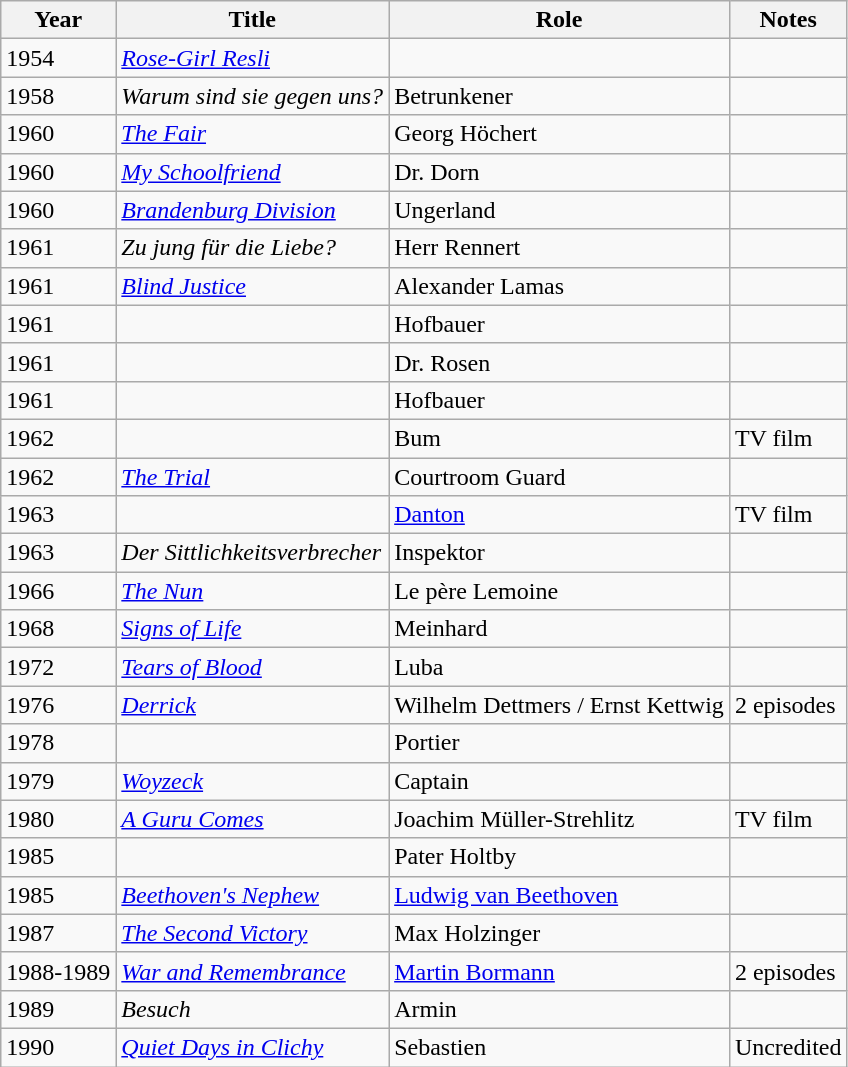<table class="wikitable">
<tr>
<th>Year</th>
<th>Title</th>
<th>Role</th>
<th>Notes</th>
</tr>
<tr>
<td>1954</td>
<td><em><a href='#'>Rose-Girl Resli</a></em></td>
<td></td>
<td></td>
</tr>
<tr>
<td>1958</td>
<td><em>Warum sind sie gegen uns?</em></td>
<td>Betrunkener</td>
<td></td>
</tr>
<tr>
<td>1960</td>
<td><em><a href='#'>The Fair</a></em></td>
<td>Georg Höchert</td>
<td></td>
</tr>
<tr>
<td>1960</td>
<td><em><a href='#'>My Schoolfriend</a></em></td>
<td>Dr. Dorn</td>
<td></td>
</tr>
<tr>
<td>1960</td>
<td><em><a href='#'>Brandenburg Division</a></em></td>
<td>Ungerland</td>
<td></td>
</tr>
<tr>
<td>1961</td>
<td><em>Zu jung für die Liebe?</em></td>
<td>Herr Rennert</td>
<td></td>
</tr>
<tr>
<td>1961</td>
<td><em><a href='#'>Blind Justice</a></em></td>
<td>Alexander Lamas</td>
<td></td>
</tr>
<tr>
<td>1961</td>
<td><em></em></td>
<td>Hofbauer</td>
<td></td>
</tr>
<tr>
<td>1961</td>
<td><em></em></td>
<td>Dr. Rosen</td>
<td></td>
</tr>
<tr>
<td>1961</td>
<td><em></em></td>
<td>Hofbauer</td>
<td></td>
</tr>
<tr>
<td>1962</td>
<td><em></em></td>
<td>Bum</td>
<td>TV film</td>
</tr>
<tr>
<td>1962</td>
<td><em><a href='#'>The Trial</a></em></td>
<td>Courtroom Guard</td>
<td></td>
</tr>
<tr>
<td>1963</td>
<td><em></em></td>
<td><a href='#'>Danton</a></td>
<td>TV film</td>
</tr>
<tr>
<td>1963</td>
<td><em>Der Sittlichkeitsverbrecher</em></td>
<td>Inspektor</td>
<td></td>
</tr>
<tr>
<td>1966</td>
<td><em><a href='#'>The Nun</a></em></td>
<td>Le père Lemoine</td>
<td></td>
</tr>
<tr>
<td>1968</td>
<td><em><a href='#'>Signs of Life</a></em></td>
<td>Meinhard</td>
<td></td>
</tr>
<tr>
<td>1972</td>
<td><em><a href='#'>Tears of Blood</a></em></td>
<td>Luba</td>
<td></td>
</tr>
<tr>
<td>1976</td>
<td><em><a href='#'>Derrick</a></em></td>
<td>Wilhelm Dettmers / Ernst Kettwig</td>
<td>2 episodes</td>
</tr>
<tr>
<td>1978</td>
<td><em></em></td>
<td>Portier</td>
<td></td>
</tr>
<tr>
<td>1979</td>
<td><em><a href='#'>Woyzeck</a></em></td>
<td>Captain</td>
<td></td>
</tr>
<tr>
<td>1980</td>
<td><em><a href='#'>A Guru Comes</a></em></td>
<td>Joachim Müller-Strehlitz</td>
<td>TV film</td>
</tr>
<tr>
<td>1985</td>
<td><em></em></td>
<td>Pater Holtby</td>
<td></td>
</tr>
<tr>
<td>1985</td>
<td><em><a href='#'>Beethoven's Nephew</a></em></td>
<td><a href='#'>Ludwig van Beethoven</a></td>
<td></td>
</tr>
<tr>
<td>1987</td>
<td><em><a href='#'>The Second Victory</a></em></td>
<td>Max Holzinger</td>
<td></td>
</tr>
<tr>
<td>1988-1989</td>
<td><em><a href='#'>War and Remembrance</a></em></td>
<td><a href='#'>Martin Bormann</a></td>
<td>2 episodes</td>
</tr>
<tr>
<td>1989</td>
<td><em>Besuch</em></td>
<td>Armin</td>
<td></td>
</tr>
<tr>
<td>1990</td>
<td><em><a href='#'>Quiet Days in Clichy</a></em></td>
<td>Sebastien</td>
<td>Uncredited</td>
</tr>
</table>
